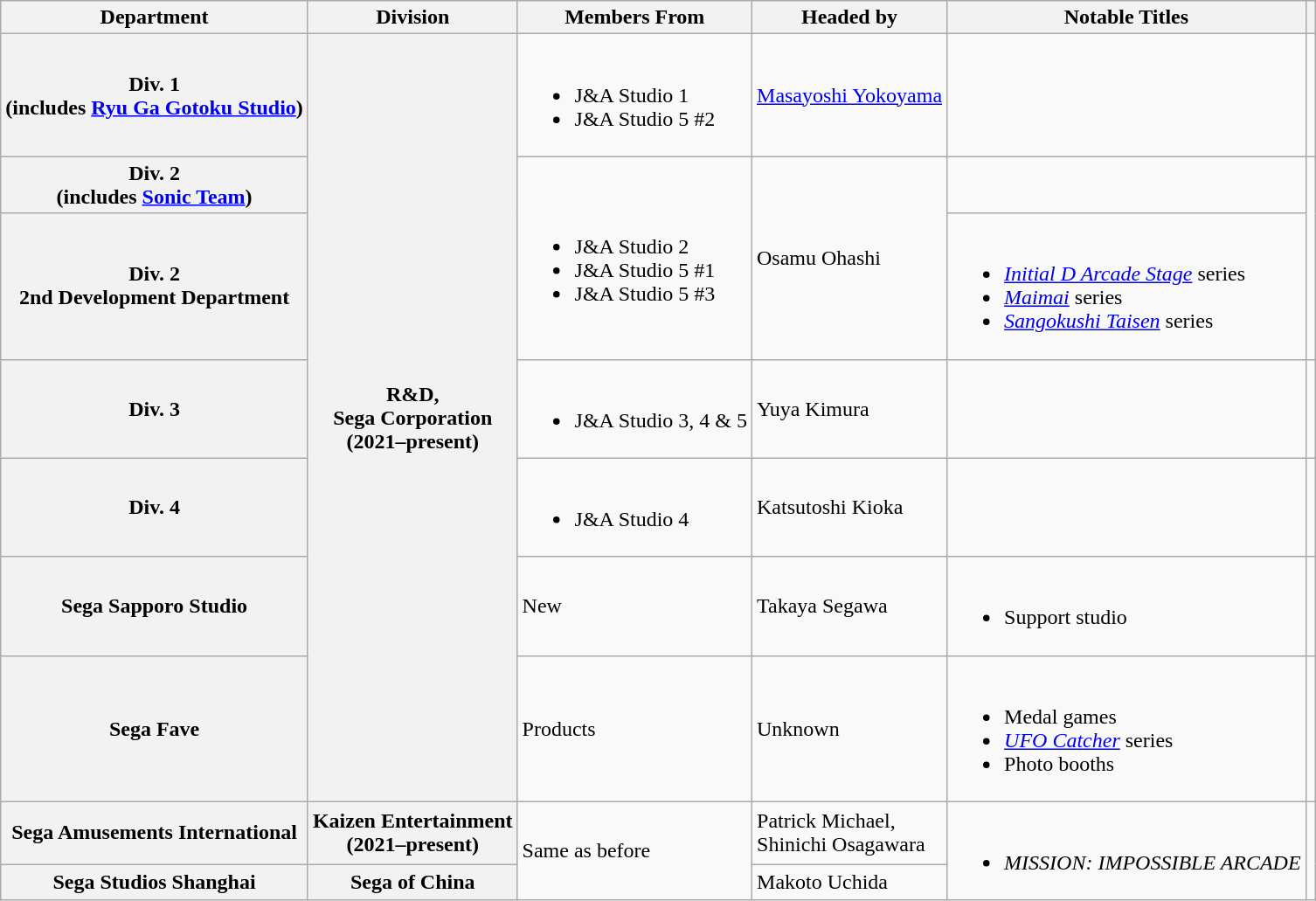<table class="wikitable">
<tr>
<th>Department</th>
<th>Division</th>
<th>Members From</th>
<th>Headed by</th>
<th>Notable Titles</th>
<th></th>
</tr>
<tr>
<th>Div. 1<br>(includes
<a href='#'>Ryu Ga Gotoku Studio</a>)</th>
<th rowspan="7">R&D,<br>Sega Corporation<br>(2021–present)</th>
<td><br><ul><li>J&A Studio 1</li><li>J&A Studio 5 #2</li></ul></td>
<td><a href='#'>Masayoshi Yokoyama</a></td>
<td></td>
<td></td>
</tr>
<tr>
<th>Div. 2<br>(includes 
<a href='#'>Sonic Team</a>)</th>
<td rowspan="2"><br><ul><li>J&A Studio 2</li><li>J&A Studio 5 #1</li><li>J&A Studio 5 #3</li></ul></td>
<td rowspan="2">Osamu Ohashi</td>
<td></td>
<td rowspan="2"></td>
</tr>
<tr>
<th>Div. 2<br>2nd Development Department</th>
<td><br><ul><li><em><a href='#'>Initial D Arcade Stage</a></em> series</li><li><em><a href='#'>Maimai</a></em> series</li><li><em><a href='#'>Sangokushi Taisen</a></em> series</li></ul></td>
</tr>
<tr>
<th>Div. 3</th>
<td><br><ul><li>J&A Studio 3, 4 & 5</li></ul></td>
<td>Yuya Kimura</td>
<td></td>
<td></td>
</tr>
<tr>
<th>Div. 4</th>
<td><br><ul><li>J&A Studio 4</li></ul></td>
<td>Katsutoshi Kioka</td>
<td></td>
<td></td>
</tr>
<tr>
<th>Sega Sapporo Studio</th>
<td>New</td>
<td>Takaya Segawa</td>
<td><br><ul><li>Support studio</li></ul></td>
<td></td>
</tr>
<tr>
<th>Sega Fave</th>
<td>Products</td>
<td>Unknown</td>
<td><br><ul><li>Medal games</li><li><em><a href='#'>UFO Catcher</a></em> series</li><li>Photo booths</li></ul></td>
<td></td>
</tr>
<tr>
<th>Sega Amusements International</th>
<th>Kaizen Entertainment<br>(2021–present)</th>
<td rowspan="2">Same as before</td>
<td>Patrick Michael,<br>Shinichi Osagawara</td>
<td rowspan="2"><br><ul><li><em>MISSION: IMPOSSIBLE ARCADE</em></li></ul></td>
<td rowspan="2"></td>
</tr>
<tr>
<th>Sega Studios Shanghai</th>
<th>Sega of China</th>
<td>Makoto Uchida</td>
</tr>
</table>
